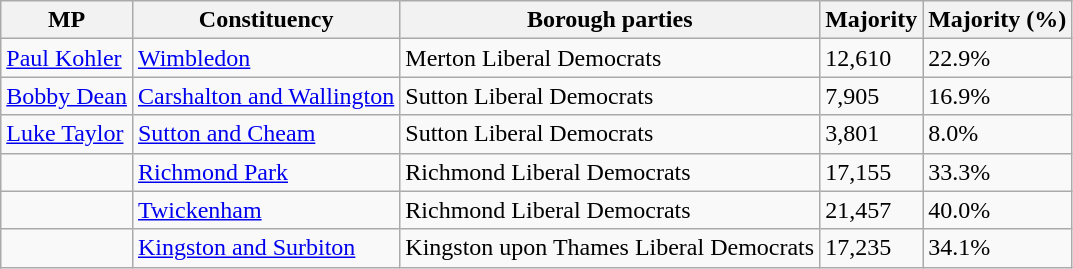<table class="wikitable sortable">
<tr>
<th>MP</th>
<th>Constituency</th>
<th>Borough parties</th>
<th>Majority</th>
<th>Majority (%)</th>
</tr>
<tr>
<td><a href='#'>Paul Kohler</a></td>
<td><a href='#'>Wimbledon</a></td>
<td>Merton Liberal Democrats</td>
<td>12,610</td>
<td>22.9%</td>
</tr>
<tr>
<td><a href='#'>Bobby Dean</a></td>
<td><a href='#'>Carshalton and Wallington</a></td>
<td>Sutton Liberal Democrats</td>
<td>7,905</td>
<td>16.9%</td>
</tr>
<tr>
<td><a href='#'>Luke Taylor</a></td>
<td><a href='#'>Sutton and Cheam</a></td>
<td>Sutton Liberal Democrats</td>
<td>3,801</td>
<td>8.0%</td>
</tr>
<tr>
<td></td>
<td><a href='#'>Richmond Park</a></td>
<td>Richmond Liberal Democrats</td>
<td>17,155</td>
<td>33.3%</td>
</tr>
<tr>
<td></td>
<td><a href='#'>Twickenham</a></td>
<td>Richmond Liberal Democrats</td>
<td>21,457</td>
<td>40.0%</td>
</tr>
<tr>
<td></td>
<td><a href='#'>Kingston and Surbiton</a></td>
<td>Kingston upon Thames Liberal Democrats</td>
<td>17,235</td>
<td>34.1%</td>
</tr>
</table>
